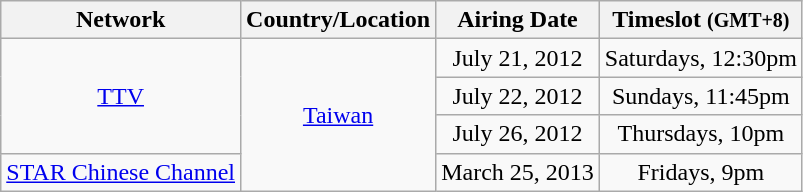<table class="wikitable">
<tr>
<th>Network</th>
<th>Country/Location</th>
<th>Airing Date</th>
<th>Timeslot <small>(GMT+8)</small></th>
</tr>
<tr align="center">
<td rowspan=3><a href='#'>TTV</a></td>
<td rowspan=4><a href='#'>Taiwan</a></td>
<td>July 21, 2012</td>
<td>Saturdays, 12:30pm</td>
</tr>
<tr align="center">
<td>July 22, 2012</td>
<td>Sundays, 11:45pm</td>
</tr>
<tr align=center>
<td>July 26, 2012</td>
<td>Thursdays, 10pm</td>
</tr>
<tr align=center>
<td><a href='#'>STAR Chinese Channel</a></td>
<td>March 25, 2013</td>
<td>Fridays, 9pm</td>
</tr>
</table>
